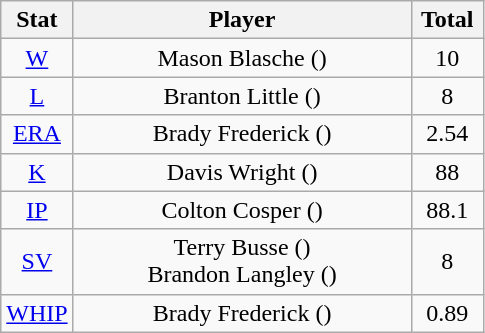<table class="wikitable" style="text-align:center;">
<tr>
<th style="width:15%;">Stat</th>
<th>Player</th>
<th style="width:15%;">Total</th>
</tr>
<tr>
<td><a href='#'>W</a></td>
<td>Mason Blasche ()</td>
<td>10</td>
</tr>
<tr>
<td><a href='#'>L</a></td>
<td>Branton Little ()</td>
<td>8</td>
</tr>
<tr>
<td><a href='#'>ERA</a></td>
<td>Brady Frederick ()</td>
<td>2.54</td>
</tr>
<tr>
<td><a href='#'>K</a></td>
<td>Davis Wright ()</td>
<td>88</td>
</tr>
<tr>
<td><a href='#'>IP</a></td>
<td>Colton Cosper ()</td>
<td>88.1</td>
</tr>
<tr>
<td><a href='#'>SV</a></td>
<td>Terry Busse ()<br>Brandon Langley ()</td>
<td>8</td>
</tr>
<tr>
<td><a href='#'>WHIP</a></td>
<td>Brady Frederick ()</td>
<td>0.89</td>
</tr>
</table>
